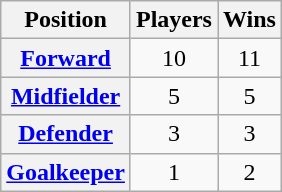<table class="wikitable sortable plainrowheaders" style=text-align:center>
<tr>
<th scope=col>Position</th>
<th scope=col>Players</th>
<th scope=col>Wins</th>
</tr>
<tr>
<th scope=row><a href='#'>Forward</a></th>
<td>10</td>
<td>11</td>
</tr>
<tr>
<th scope=row><a href='#'>Midfielder</a></th>
<td>5</td>
<td>5</td>
</tr>
<tr>
<th scope=row><a href='#'>Defender</a></th>
<td>3</td>
<td>3</td>
</tr>
<tr>
<th scope=row><a href='#'>Goalkeeper</a></th>
<td>1</td>
<td>2</td>
</tr>
</table>
